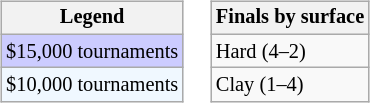<table>
<tr valign=top>
<td><br><table class=wikitable style="font-size:85%">
<tr>
<th>Legend</th>
</tr>
<tr style="background:#ccccff;">
<td>$15,000 tournaments</td>
</tr>
<tr style="background:#f0f8ff;">
<td>$10,000 tournaments</td>
</tr>
</table>
</td>
<td><br><table class=wikitable style="font-size:85%">
<tr>
<th>Finals by surface</th>
</tr>
<tr>
<td>Hard (4–2)</td>
</tr>
<tr>
<td>Clay (1–4)</td>
</tr>
</table>
</td>
</tr>
</table>
